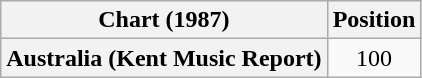<table class="wikitable plainrowheaders">
<tr>
<th>Chart (1987)</th>
<th>Position</th>
</tr>
<tr>
<th scope="row">Australia (Kent Music Report)</th>
<td align="center">100</td>
</tr>
</table>
